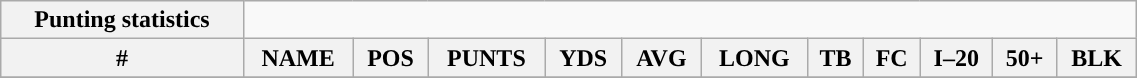<table style="width:60%; text-align:center;" class="wikitable collapsible collapsed">
<tr>
<th style="text-align:center; ">Punting statistics</th>
</tr>
<tr>
<th>#</th>
<th>NAME</th>
<th>POS</th>
<th>PUNTS</th>
<th>YDS</th>
<th>AVG</th>
<th>LONG</th>
<th>TB</th>
<th>FC</th>
<th>I–20</th>
<th>50+</th>
<th>BLK</th>
</tr>
<tr>
</tr>
</table>
